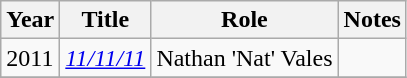<table class="wikitable sortable">
<tr>
<th>Year</th>
<th>Title</th>
<th>Role</th>
<th class="unsortable">Notes</th>
</tr>
<tr>
<td>2011</td>
<td><em><a href='#'>11/11/11</a></em></td>
<td>Nathan 'Nat' Vales</td>
<td></td>
</tr>
<tr>
</tr>
</table>
